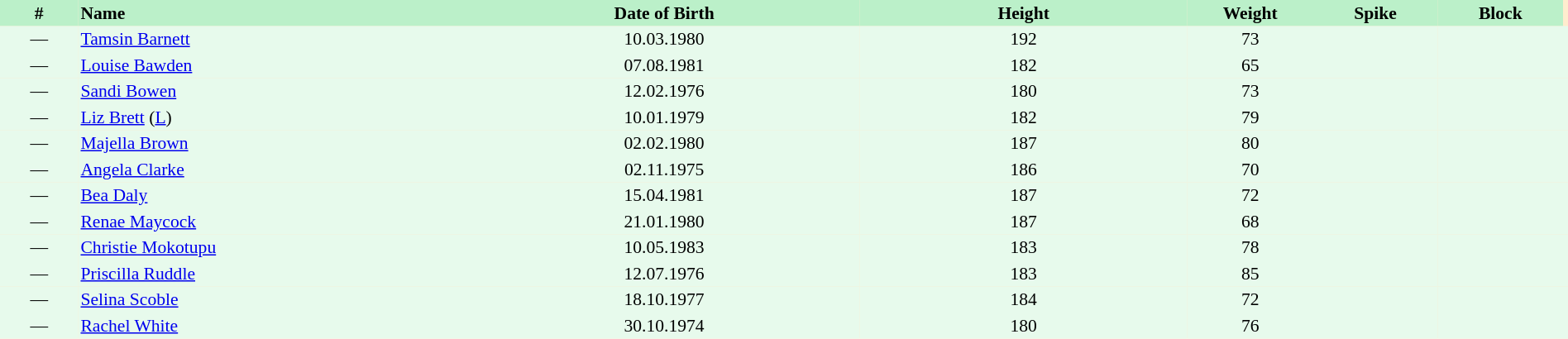<table border=0 cellpadding=2 cellspacing=0  |- bgcolor=#FFECCE style="text-align:center; font-size:90%;" width=100%>
<tr bgcolor=#BBF0C9>
<th width=5%>#</th>
<th width=25% align=left>Name</th>
<th width=25%>Date of Birth</th>
<th width=21%>Height</th>
<th width=8%>Weight</th>
<th width=8%>Spike</th>
<th width=8%>Block</th>
</tr>
<tr bgcolor=#E7FAEC>
<td>—</td>
<td align=left><a href='#'>Tamsin Barnett</a></td>
<td>10.03.1980</td>
<td>192</td>
<td>73</td>
<td></td>
<td></td>
<td></td>
</tr>
<tr bgcolor=#E7FAEC>
<td>—</td>
<td align=left><a href='#'>Louise Bawden</a></td>
<td>07.08.1981</td>
<td>182</td>
<td>65</td>
<td></td>
<td></td>
<td></td>
</tr>
<tr bgcolor=#E7FAEC>
<td>—</td>
<td align=left><a href='#'>Sandi Bowen</a></td>
<td>12.02.1976</td>
<td>180</td>
<td>73</td>
<td></td>
<td></td>
<td></td>
</tr>
<tr bgcolor=#E7FAEC>
<td>—</td>
<td align=left><a href='#'>Liz Brett</a> (<a href='#'>L</a>)</td>
<td>10.01.1979</td>
<td>182</td>
<td>79</td>
<td></td>
<td></td>
<td></td>
</tr>
<tr bgcolor=#E7FAEC>
<td>—</td>
<td align=left><a href='#'>Majella Brown</a></td>
<td>02.02.1980</td>
<td>187</td>
<td>80</td>
<td></td>
<td></td>
<td></td>
</tr>
<tr bgcolor=#E7FAEC>
<td>—</td>
<td align=left><a href='#'>Angela Clarke</a></td>
<td>02.11.1975</td>
<td>186</td>
<td>70</td>
<td></td>
<td></td>
<td></td>
</tr>
<tr bgcolor=#E7FAEC>
<td>—</td>
<td align=left><a href='#'>Bea Daly</a></td>
<td>15.04.1981</td>
<td>187</td>
<td>72</td>
<td></td>
<td></td>
<td></td>
</tr>
<tr bgcolor=#E7FAEC>
<td>—</td>
<td align=left><a href='#'>Renae Maycock</a></td>
<td>21.01.1980</td>
<td>187</td>
<td>68</td>
<td></td>
<td></td>
<td></td>
</tr>
<tr bgcolor=#E7FAEC>
<td>—</td>
<td align=left><a href='#'>Christie Mokotupu</a></td>
<td>10.05.1983</td>
<td>183</td>
<td>78</td>
<td></td>
<td></td>
<td></td>
</tr>
<tr bgcolor=#E7FAEC>
<td>—</td>
<td align=left><a href='#'>Priscilla Ruddle</a></td>
<td>12.07.1976</td>
<td>183</td>
<td>85</td>
<td></td>
<td></td>
<td></td>
</tr>
<tr bgcolor=#E7FAEC>
<td>—</td>
<td align=left><a href='#'>Selina Scoble</a></td>
<td>18.10.1977</td>
<td>184</td>
<td>72</td>
<td></td>
<td></td>
<td></td>
</tr>
<tr bgcolor=#E7FAEC>
<td>—</td>
<td align=left><a href='#'>Rachel White</a></td>
<td>30.10.1974</td>
<td>180</td>
<td>76</td>
<td></td>
<td></td>
<td></td>
</tr>
</table>
